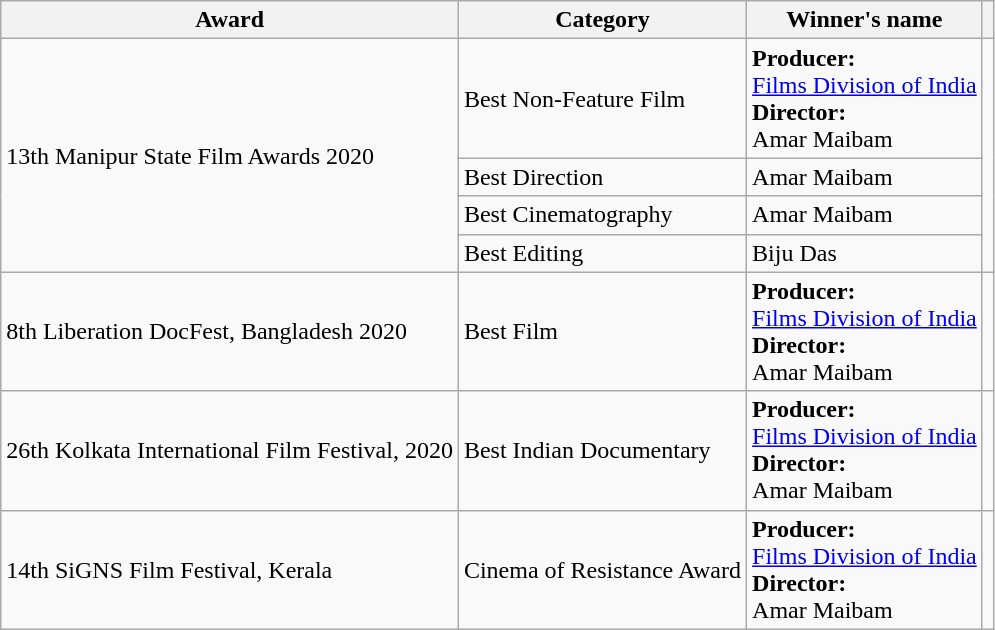<table class="wikitable sortable">
<tr>
<th>Award</th>
<th>Category</th>
<th>Winner's name</th>
<th></th>
</tr>
<tr>
<td rowspan="4">13th Manipur State Film Awards 2020</td>
<td>Best Non-Feature Film</td>
<td><strong>Producer:</strong><br><a href='#'>Films Division of India</a><br><strong>Director:</strong><br>Amar Maibam</td>
<td rowspan="4"></td>
</tr>
<tr>
<td>Best Direction</td>
<td>Amar Maibam</td>
</tr>
<tr>
<td>Best Cinematography</td>
<td>Amar Maibam</td>
</tr>
<tr>
<td>Best Editing</td>
<td>Biju Das</td>
</tr>
<tr>
<td>8th Liberation DocFest, Bangladesh 2020</td>
<td>Best Film</td>
<td><strong>Producer:</strong><br><a href='#'>Films Division of India</a><br><strong>Director:</strong><br>Amar Maibam</td>
<td></td>
</tr>
<tr>
<td>26th Kolkata International Film Festival, 2020</td>
<td>Best Indian Documentary</td>
<td><strong>Producer:</strong><br><a href='#'>Films Division of India</a><br><strong>Director:</strong><br>Amar Maibam</td>
<td></td>
</tr>
<tr>
<td>14th SiGNS Film Festival, Kerala</td>
<td>Cinema of Resistance Award</td>
<td><strong>Producer:</strong><br><a href='#'>Films Division of India</a><br><strong>Director:</strong><br>Amar Maibam</td>
<td></td>
</tr>
</table>
